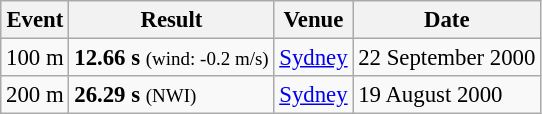<table class="wikitable" style="border-collapse: collapse; font-size: 95%;">
<tr>
<th>Event</th>
<th>Result</th>
<th>Venue</th>
<th>Date</th>
</tr>
<tr>
<td>100 m</td>
<td><strong>12.66 s</strong> <small>(wind: -0.2 m/s)</small></td>
<td> <a href='#'>Sydney</a></td>
<td>22 September 2000</td>
</tr>
<tr>
<td>200 m</td>
<td><strong>26.29 s</strong> <small>(NWI)</small></td>
<td> <a href='#'>Sydney</a></td>
<td>19 August 2000</td>
</tr>
</table>
